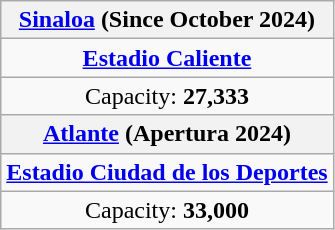<table class="wikitable" style="text-align:center">
<tr>
<th><a href='#'>Sinaloa</a> (Since October 2024)</th>
</tr>
<tr>
<td><strong><a href='#'>Estadio Caliente</a></strong></td>
</tr>
<tr>
<td>Capacity: <strong>27,333</strong></td>
</tr>
<tr>
<th><a href='#'>Atlante</a> (Apertura 2024)</th>
</tr>
<tr>
<td><strong><a href='#'>Estadio Ciudad de los Deportes</a></strong></td>
</tr>
<tr>
<td>Capacity: <strong>33,000</strong></td>
</tr>
</table>
